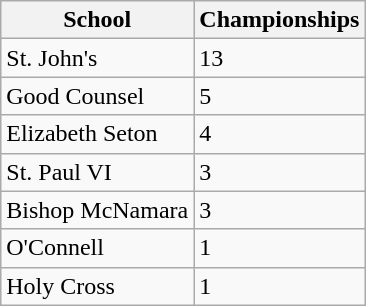<table class="wikitable">
<tr>
<th>School</th>
<th>Championships</th>
</tr>
<tr>
<td>St. John's</td>
<td>13</td>
</tr>
<tr>
<td>Good Counsel</td>
<td>5</td>
</tr>
<tr>
<td>Elizabeth Seton</td>
<td>4</td>
</tr>
<tr>
<td>St. Paul VI</td>
<td>3</td>
</tr>
<tr>
<td>Bishop McNamara</td>
<td>3</td>
</tr>
<tr>
<td>O'Connell</td>
<td>1</td>
</tr>
<tr>
<td>Holy Cross</td>
<td>1</td>
</tr>
</table>
